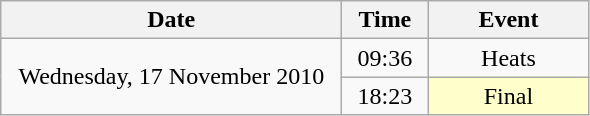<table class = "wikitable" style="text-align:center;">
<tr>
<th width=220>Date</th>
<th width=50>Time</th>
<th width=100>Event</th>
</tr>
<tr>
<td rowspan=2>Wednesday, 17 November 2010</td>
<td>09:36</td>
<td>Heats</td>
</tr>
<tr>
<td>18:23</td>
<td bgcolor=ffffcc>Final</td>
</tr>
</table>
